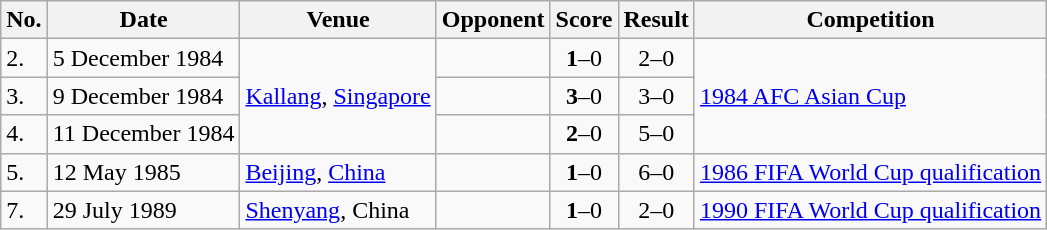<table class="wikitable">
<tr>
<th>No.</th>
<th>Date</th>
<th>Venue</th>
<th>Opponent</th>
<th>Score</th>
<th>Result</th>
<th>Competition</th>
</tr>
<tr>
<td>2.</td>
<td>5 December 1984</td>
<td rowspan=3><a href='#'>Kallang</a>, <a href='#'>Singapore</a></td>
<td></td>
<td align=center><strong>1</strong>–0</td>
<td align=center>2–0</td>
<td rowspan=3><a href='#'>1984 AFC Asian Cup</a></td>
</tr>
<tr>
<td>3.</td>
<td>9 December 1984</td>
<td></td>
<td align=center><strong>3</strong>–0</td>
<td align=center>3–0</td>
</tr>
<tr>
<td>4.</td>
<td>11 December 1984</td>
<td></td>
<td align=center><strong>2</strong>–0</td>
<td align=center>5–0</td>
</tr>
<tr>
<td>5.</td>
<td>12 May 1985</td>
<td><a href='#'>Beijing</a>, <a href='#'>China</a></td>
<td></td>
<td align=center><strong>1</strong>–0</td>
<td align=center>6–0</td>
<td><a href='#'>1986 FIFA World Cup qualification</a></td>
</tr>
<tr>
<td>7.</td>
<td>29 July 1989</td>
<td><a href='#'>Shenyang</a>, China</td>
<td></td>
<td align=center><strong>1</strong>–0</td>
<td align=center>2–0</td>
<td><a href='#'>1990 FIFA World Cup qualification</a></td>
</tr>
</table>
